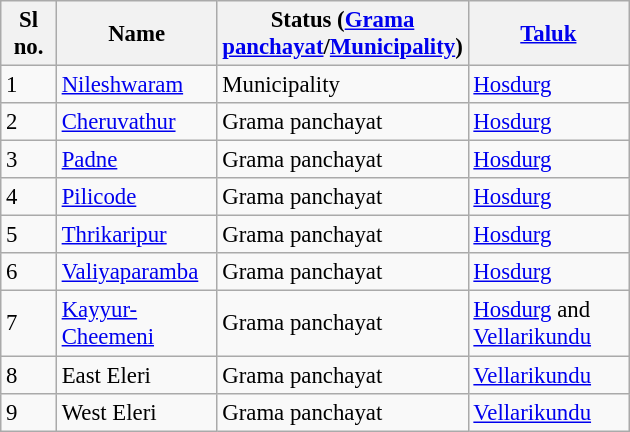<table class="wikitable sortable" style="font-size: 95%;">
<tr>
<th width="30px">Sl no.</th>
<th width="100px">Name</th>
<th width="130px">Status (<a href='#'>Grama panchayat</a>/<a href='#'>Municipality</a>)</th>
<th width="100px"><a href='#'>Taluk</a></th>
</tr>
<tr>
<td>1</td>
<td><a href='#'>Nileshwaram</a></td>
<td>Municipality</td>
<td><a href='#'>Hosdurg</a></td>
</tr>
<tr>
<td>2</td>
<td><a href='#'>Cheruvathur</a></td>
<td>Grama panchayat</td>
<td><a href='#'>Hosdurg</a></td>
</tr>
<tr>
<td>3</td>
<td><a href='#'>Padne</a></td>
<td>Grama panchayat</td>
<td><a href='#'>Hosdurg</a></td>
</tr>
<tr>
<td>4</td>
<td><a href='#'>Pilicode</a></td>
<td>Grama panchayat</td>
<td><a href='#'>Hosdurg</a></td>
</tr>
<tr>
<td>5</td>
<td><a href='#'>Thrikaripur</a></td>
<td>Grama panchayat</td>
<td><a href='#'>Hosdurg</a></td>
</tr>
<tr>
<td>6</td>
<td><a href='#'>Valiyaparamba</a></td>
<td>Grama panchayat</td>
<td><a href='#'>Hosdurg</a></td>
</tr>
<tr>
<td>7</td>
<td><a href='#'>Kayyur-Cheemeni</a></td>
<td>Grama panchayat</td>
<td><a href='#'>Hosdurg</a> and <a href='#'>Vellarikundu</a></td>
</tr>
<tr>
<td>8</td>
<td>East Eleri</td>
<td>Grama panchayat</td>
<td><a href='#'>Vellarikundu</a></td>
</tr>
<tr>
<td>9</td>
<td>West Eleri</td>
<td>Grama panchayat</td>
<td><a href='#'>Vellarikundu</a></td>
</tr>
</table>
